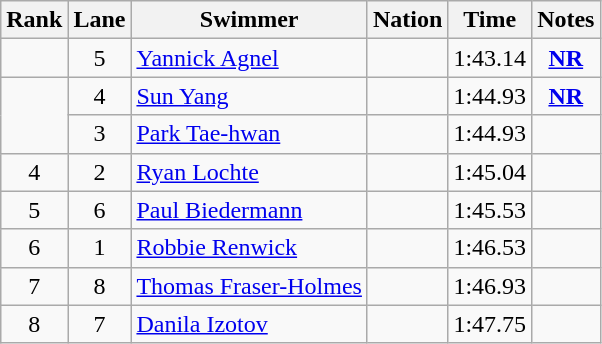<table class="wikitable sortable" style="text-align:center">
<tr>
<th>Rank</th>
<th>Lane</th>
<th>Swimmer</th>
<th>Nation</th>
<th>Time</th>
<th>Notes</th>
</tr>
<tr>
<td></td>
<td>5</td>
<td align=left><a href='#'>Yannick Agnel</a></td>
<td align=left></td>
<td>1:43.14</td>
<td><strong><a href='#'>NR</a></strong></td>
</tr>
<tr>
<td rowspan=2></td>
<td>4</td>
<td align=left><a href='#'>Sun Yang</a></td>
<td align=left></td>
<td>1:44.93</td>
<td><strong><a href='#'>NR</a></strong></td>
</tr>
<tr>
<td>3</td>
<td align=left><a href='#'>Park Tae-hwan</a></td>
<td align=left></td>
<td>1:44.93</td>
<td></td>
</tr>
<tr>
<td>4</td>
<td>2</td>
<td align=left><a href='#'>Ryan Lochte</a></td>
<td align=left></td>
<td>1:45.04</td>
<td></td>
</tr>
<tr>
<td>5</td>
<td>6</td>
<td align=left><a href='#'>Paul Biedermann</a></td>
<td align=left></td>
<td>1:45.53</td>
<td></td>
</tr>
<tr>
<td>6</td>
<td>1</td>
<td align=left><a href='#'>Robbie Renwick</a></td>
<td align=left></td>
<td>1:46.53</td>
<td></td>
</tr>
<tr>
<td>7</td>
<td>8</td>
<td align=left><a href='#'>Thomas Fraser-Holmes</a></td>
<td align=left></td>
<td>1:46.93</td>
<td></td>
</tr>
<tr>
<td>8</td>
<td>7</td>
<td align=left><a href='#'>Danila Izotov</a></td>
<td align=left></td>
<td>1:47.75</td>
<td></td>
</tr>
</table>
